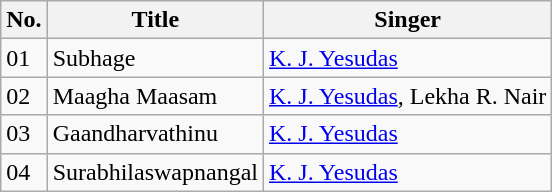<table Class='wikitable'>
<tr>
<th>No.</th>
<th>Title</th>
<th>Singer</th>
</tr>
<tr>
<td>01</td>
<td>Subhage</td>
<td><a href='#'>K. J. Yesudas</a></td>
</tr>
<tr>
<td>02</td>
<td>Maagha Maasam</td>
<td><a href='#'>K. J. Yesudas</a>, Lekha R. Nair</td>
</tr>
<tr>
<td>03</td>
<td>Gaandharvathinu</td>
<td><a href='#'>K. J. Yesudas</a></td>
</tr>
<tr>
<td>04</td>
<td>Surabhilaswapnangal</td>
<td><a href='#'>K. J. Yesudas</a></td>
</tr>
</table>
